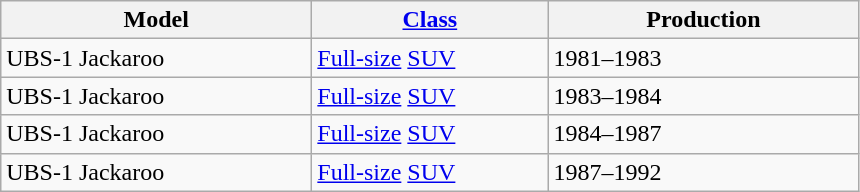<table class="wikitable">
<tr>
<th style="width:200px;">Model</th>
<th style="width:150px;"><a href='#'>Class</a></th>
<th style="width:200px;">Production</th>
</tr>
<tr>
<td valign="top">UBS-1 Jackaroo</td>
<td valign="top"><a href='#'>Full-size</a> <a href='#'>SUV</a></td>
<td valign="top">1981–1983</td>
</tr>
<tr>
<td valign="top">UBS-1 Jackaroo</td>
<td valign="top"><a href='#'>Full-size</a> <a href='#'>SUV</a></td>
<td valign="top">1983–1984</td>
</tr>
<tr>
<td valign="top">UBS-1 Jackaroo</td>
<td valign="top"><a href='#'>Full-size</a> <a href='#'>SUV</a></td>
<td valign="top">1984–1987</td>
</tr>
<tr>
<td valign="top">UBS-1 Jackaroo</td>
<td valign="top"><a href='#'>Full-size</a> <a href='#'>SUV</a></td>
<td valign="top">1987–1992</td>
</tr>
</table>
